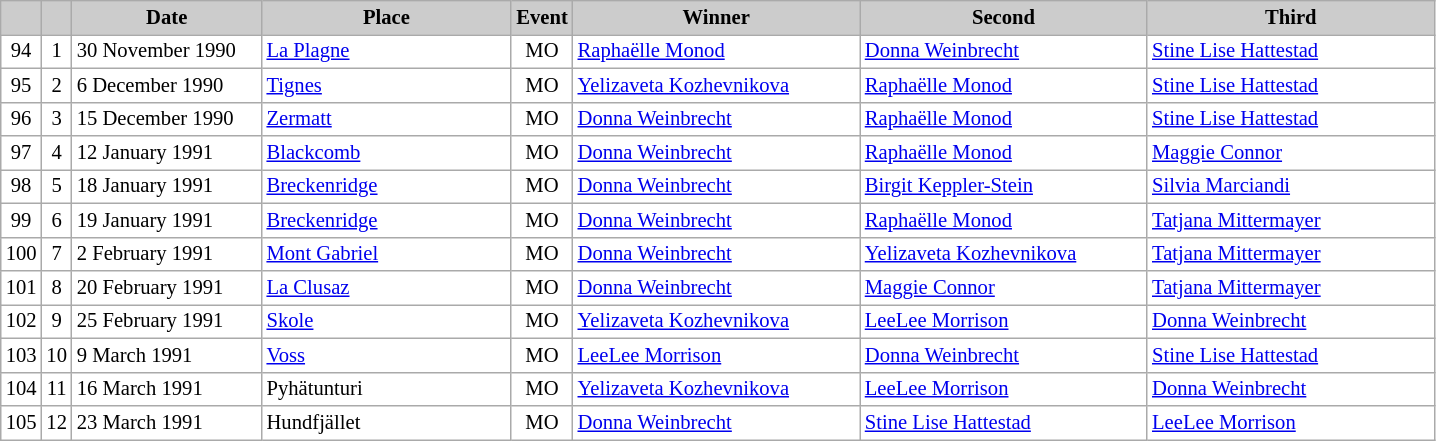<table class="wikitable plainrowheaders" style="background:#fff; font-size:86%; line-height:16px; border:grey solid 1px; border-collapse:collapse;">
<tr style="background:#ccc; text-align:center;">
<th scope="col" style="background:#ccc; width=20 px;"></th>
<th scope="col" style="background:#ccc; width=30 px;"></th>
<th scope="col" style="background:#ccc; width:120px;">Date</th>
<th scope="col" style="background:#ccc; width:160px;">Place</th>
<th scope="col" style="background:#ccc; width:15px;">Event</th>
<th scope="col" style="background:#ccc; width:185px;">Winner</th>
<th scope="col" style="background:#ccc; width:185px;">Second</th>
<th scope="col" style="background:#ccc; width:185px;">Third</th>
</tr>
<tr>
<td align=center>94</td>
<td align=center>1</td>
<td>30 November 1990</td>
<td> <a href='#'>La Plagne</a></td>
<td align=center>MO</td>
<td> <a href='#'>Raphaëlle Monod</a></td>
<td> <a href='#'>Donna Weinbrecht</a></td>
<td> <a href='#'>Stine Lise Hattestad</a></td>
</tr>
<tr>
<td align=center>95</td>
<td align=center>2</td>
<td>6 December 1990</td>
<td> <a href='#'>Tignes</a></td>
<td align=center>MO</td>
<td> <a href='#'>Yelizaveta Kozhevnikova</a></td>
<td> <a href='#'>Raphaëlle Monod</a></td>
<td> <a href='#'>Stine Lise Hattestad</a></td>
</tr>
<tr>
<td align=center>96</td>
<td align=center>3</td>
<td>15 December 1990</td>
<td> <a href='#'>Zermatt</a></td>
<td align=center>MO</td>
<td> <a href='#'>Donna Weinbrecht</a></td>
<td> <a href='#'>Raphaëlle Monod</a></td>
<td> <a href='#'>Stine Lise Hattestad</a></td>
</tr>
<tr>
<td align=center>97</td>
<td align=center>4</td>
<td>12 January 1991</td>
<td> <a href='#'>Blackcomb</a></td>
<td align=center>MO</td>
<td> <a href='#'>Donna Weinbrecht</a></td>
<td> <a href='#'>Raphaëlle Monod</a></td>
<td> <a href='#'>Maggie Connor</a></td>
</tr>
<tr>
<td align=center>98</td>
<td align=center>5</td>
<td>18 January 1991</td>
<td> <a href='#'>Breckenridge</a></td>
<td align=center>MO</td>
<td> <a href='#'>Donna Weinbrecht</a></td>
<td> <a href='#'>Birgit Keppler-Stein</a></td>
<td> <a href='#'>Silvia Marciandi</a></td>
</tr>
<tr>
<td align=center>99</td>
<td align=center>6</td>
<td>19 January 1991</td>
<td> <a href='#'>Breckenridge</a></td>
<td align=center>MO</td>
<td> <a href='#'>Donna Weinbrecht</a></td>
<td> <a href='#'>Raphaëlle Monod</a></td>
<td> <a href='#'>Tatjana Mittermayer</a></td>
</tr>
<tr>
<td align=center>100</td>
<td align=center>7</td>
<td>2 February 1991</td>
<td> <a href='#'>Mont Gabriel</a></td>
<td align=center>MO</td>
<td> <a href='#'>Donna Weinbrecht</a></td>
<td> <a href='#'>Yelizaveta Kozhevnikova</a></td>
<td> <a href='#'>Tatjana Mittermayer</a></td>
</tr>
<tr>
<td align=center>101</td>
<td align=center>8</td>
<td>20 February 1991</td>
<td> <a href='#'>La Clusaz</a></td>
<td align=center>MO</td>
<td> <a href='#'>Donna Weinbrecht</a></td>
<td> <a href='#'>Maggie Connor</a></td>
<td> <a href='#'>Tatjana Mittermayer</a></td>
</tr>
<tr>
<td align=center>102</td>
<td align=center>9</td>
<td>25 February 1991</td>
<td> <a href='#'>Skole</a></td>
<td align=center>MO</td>
<td> <a href='#'>Yelizaveta Kozhevnikova</a></td>
<td> <a href='#'>LeeLee Morrison</a></td>
<td> <a href='#'>Donna Weinbrecht</a></td>
</tr>
<tr>
<td align=center>103</td>
<td align=center>10</td>
<td>9 March 1991</td>
<td> <a href='#'>Voss</a></td>
<td align=center>MO</td>
<td> <a href='#'>LeeLee Morrison</a></td>
<td> <a href='#'>Donna Weinbrecht</a></td>
<td> <a href='#'>Stine Lise Hattestad</a></td>
</tr>
<tr>
<td align=center>104</td>
<td align=center>11</td>
<td>16 March 1991</td>
<td> Pyhätunturi</td>
<td align=center>MO</td>
<td> <a href='#'>Yelizaveta Kozhevnikova</a></td>
<td> <a href='#'>LeeLee Morrison</a></td>
<td> <a href='#'>Donna Weinbrecht</a></td>
</tr>
<tr>
<td align=center>105</td>
<td align=center>12</td>
<td>23 March 1991</td>
<td> Hundfjället</td>
<td align=center>MO</td>
<td> <a href='#'>Donna Weinbrecht</a></td>
<td> <a href='#'>Stine Lise Hattestad</a></td>
<td> <a href='#'>LeeLee Morrison</a></td>
</tr>
</table>
